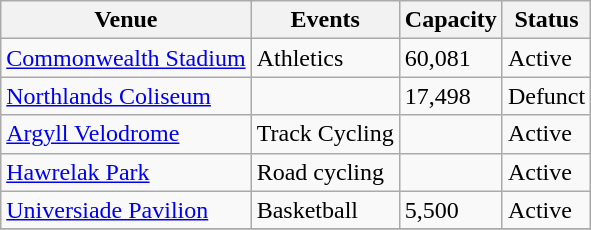<table class="wikitable sortable">
<tr>
<th>Venue</th>
<th>Events</th>
<th>Capacity</th>
<th>Status</th>
</tr>
<tr>
<td><a href='#'>Commonwealth Stadium</a></td>
<td>Athletics</td>
<td>60,081</td>
<td>Active</td>
</tr>
<tr>
<td><a href='#'>Northlands Coliseum</a></td>
<td></td>
<td>17,498</td>
<td>Defunct</td>
</tr>
<tr>
<td><a href='#'>Argyll Velodrome</a></td>
<td>Track Cycling</td>
<td></td>
<td>Active</td>
</tr>
<tr>
<td><a href='#'>Hawrelak Park</a></td>
<td>Road cycling</td>
<td></td>
<td>Active</td>
</tr>
<tr>
<td><a href='#'>Universiade Pavilion</a></td>
<td>Basketball</td>
<td>5,500</td>
<td>Active</td>
</tr>
<tr>
</tr>
</table>
